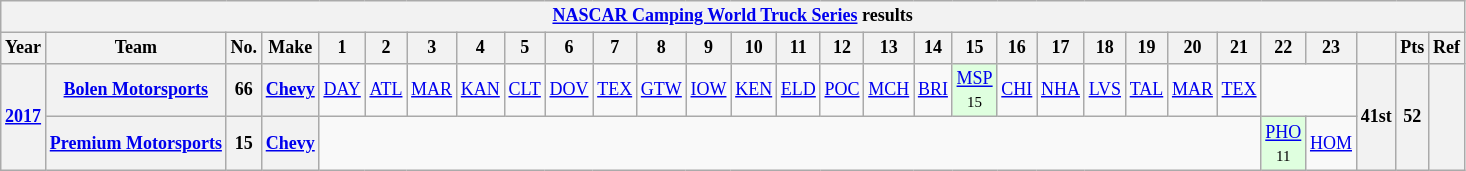<table class="wikitable" style="text-align:center; font-size:75%">
<tr>
<th colspan=45><a href='#'>NASCAR Camping World Truck Series</a> results</th>
</tr>
<tr>
<th>Year</th>
<th>Team</th>
<th>No.</th>
<th>Make</th>
<th>1</th>
<th>2</th>
<th>3</th>
<th>4</th>
<th>5</th>
<th>6</th>
<th>7</th>
<th>8</th>
<th>9</th>
<th>10</th>
<th>11</th>
<th>12</th>
<th>13</th>
<th>14</th>
<th>15</th>
<th>16</th>
<th>17</th>
<th>18</th>
<th>19</th>
<th>20</th>
<th>21</th>
<th>22</th>
<th>23</th>
<th></th>
<th>Pts</th>
<th>Ref</th>
</tr>
<tr>
<th rowspan=2><a href='#'>2017</a></th>
<th><a href='#'>Bolen Motorsports</a></th>
<th>66</th>
<th><a href='#'>Chevy</a></th>
<td><a href='#'>DAY</a></td>
<td><a href='#'>ATL</a></td>
<td><a href='#'>MAR</a></td>
<td><a href='#'>KAN</a></td>
<td><a href='#'>CLT</a></td>
<td><a href='#'>DOV</a></td>
<td><a href='#'>TEX</a></td>
<td><a href='#'>GTW</a></td>
<td><a href='#'>IOW</a></td>
<td><a href='#'>KEN</a></td>
<td><a href='#'>ELD</a></td>
<td><a href='#'>POC</a></td>
<td><a href='#'>MCH</a></td>
<td><a href='#'>BRI</a></td>
<td style="background:#DFFFDF;"><a href='#'>MSP</a><br><small>15</small></td>
<td><a href='#'>CHI</a></td>
<td><a href='#'>NHA</a></td>
<td><a href='#'>LVS</a></td>
<td><a href='#'>TAL</a></td>
<td><a href='#'>MAR</a></td>
<td><a href='#'>TEX</a></td>
<td colspan=2></td>
<th rowspan=2>41st</th>
<th rowspan=2>52</th>
<th rowspan=2></th>
</tr>
<tr>
<th><a href='#'>Premium Motorsports</a></th>
<th>15</th>
<th><a href='#'>Chevy</a></th>
<td colspan=21></td>
<td style="background:#DFFFDF;"><a href='#'>PHO</a><br><small>11</small></td>
<td><a href='#'>HOM</a></td>
</tr>
</table>
